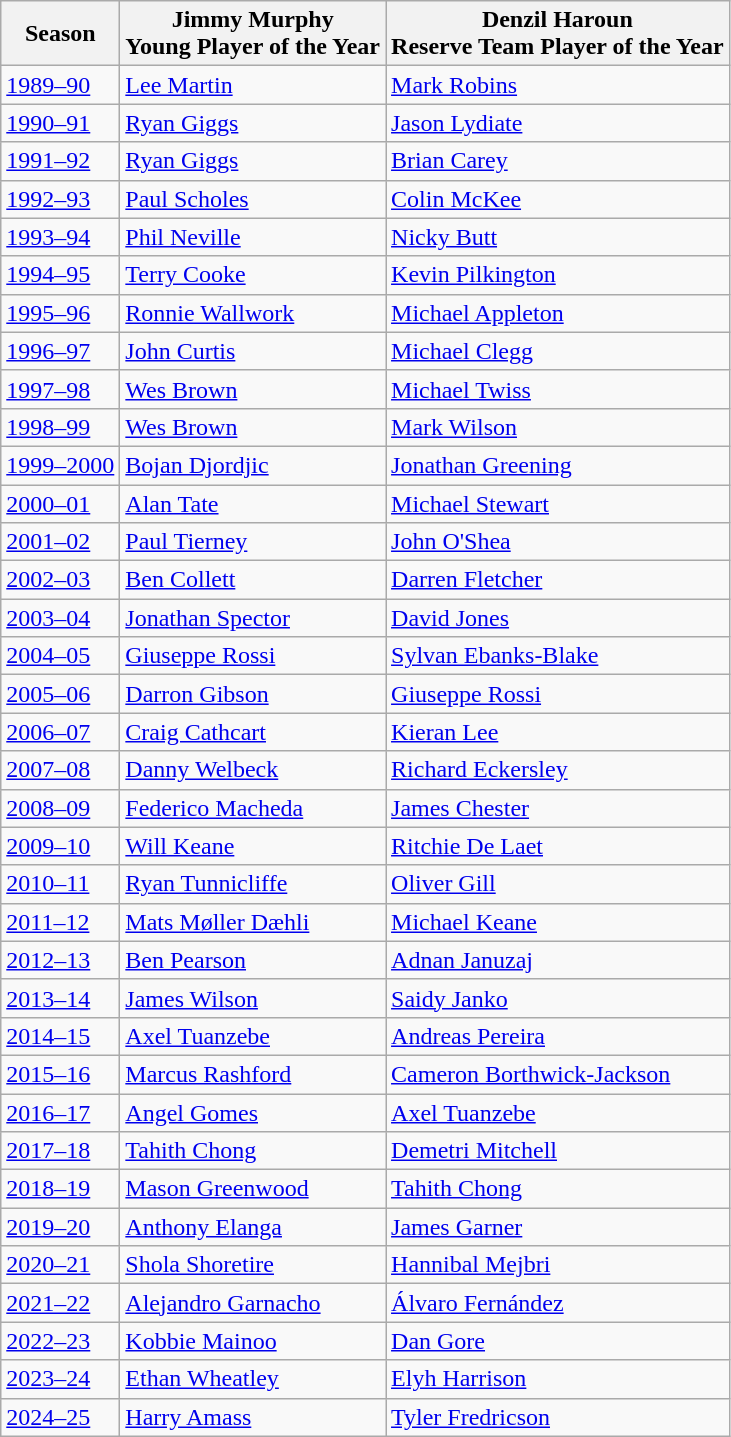<table class="wikitable">
<tr>
<th>Season</th>
<th>Jimmy Murphy<br>Young Player of the Year</th>
<th>Denzil Haroun<br>Reserve Team Player of the Year</th>
</tr>
<tr>
<td><a href='#'>1989–90</a></td>
<td><a href='#'>Lee Martin</a></td>
<td><a href='#'>Mark Robins</a></td>
</tr>
<tr>
<td><a href='#'>1990–91</a></td>
<td><a href='#'>Ryan Giggs</a></td>
<td><a href='#'>Jason Lydiate</a></td>
</tr>
<tr>
<td><a href='#'>1991–92</a></td>
<td><a href='#'>Ryan Giggs</a></td>
<td><a href='#'>Brian Carey</a></td>
</tr>
<tr>
<td><a href='#'>1992–93</a></td>
<td><a href='#'>Paul Scholes</a></td>
<td><a href='#'>Colin McKee</a></td>
</tr>
<tr>
<td><a href='#'>1993–94</a></td>
<td><a href='#'>Phil Neville</a></td>
<td><a href='#'>Nicky Butt</a></td>
</tr>
<tr>
<td><a href='#'>1994–95</a></td>
<td><a href='#'>Terry Cooke</a></td>
<td><a href='#'>Kevin Pilkington</a></td>
</tr>
<tr>
<td><a href='#'>1995–96</a></td>
<td><a href='#'>Ronnie Wallwork</a></td>
<td><a href='#'>Michael Appleton</a></td>
</tr>
<tr>
<td><a href='#'>1996–97</a></td>
<td><a href='#'>John Curtis</a></td>
<td><a href='#'>Michael Clegg</a></td>
</tr>
<tr>
<td><a href='#'>1997–98</a></td>
<td><a href='#'>Wes Brown</a></td>
<td><a href='#'>Michael Twiss</a></td>
</tr>
<tr>
<td><a href='#'>1998–99</a></td>
<td><a href='#'>Wes Brown</a></td>
<td><a href='#'>Mark Wilson</a></td>
</tr>
<tr>
<td><a href='#'>1999–2000</a></td>
<td><a href='#'>Bojan Djordjic</a></td>
<td><a href='#'>Jonathan Greening</a></td>
</tr>
<tr>
<td><a href='#'>2000–01</a></td>
<td><a href='#'>Alan Tate</a></td>
<td><a href='#'>Michael Stewart</a></td>
</tr>
<tr>
<td><a href='#'>2001–02</a></td>
<td><a href='#'>Paul Tierney</a></td>
<td><a href='#'>John O'Shea</a></td>
</tr>
<tr>
<td><a href='#'>2002–03</a></td>
<td><a href='#'>Ben Collett</a></td>
<td><a href='#'>Darren Fletcher</a></td>
</tr>
<tr>
<td><a href='#'>2003–04</a></td>
<td><a href='#'>Jonathan Spector</a></td>
<td><a href='#'>David Jones</a></td>
</tr>
<tr>
<td><a href='#'>2004–05</a></td>
<td><a href='#'>Giuseppe Rossi</a></td>
<td><a href='#'>Sylvan Ebanks-Blake</a></td>
</tr>
<tr>
<td><a href='#'>2005–06</a></td>
<td><a href='#'>Darron Gibson</a></td>
<td><a href='#'>Giuseppe Rossi</a></td>
</tr>
<tr>
<td><a href='#'>2006–07</a></td>
<td><a href='#'>Craig Cathcart</a></td>
<td><a href='#'>Kieran Lee</a></td>
</tr>
<tr>
<td><a href='#'>2007–08</a></td>
<td><a href='#'>Danny Welbeck</a></td>
<td><a href='#'>Richard Eckersley</a></td>
</tr>
<tr>
<td><a href='#'>2008–09</a></td>
<td><a href='#'>Federico Macheda</a></td>
<td><a href='#'>James Chester</a></td>
</tr>
<tr>
<td><a href='#'>2009–10</a></td>
<td><a href='#'>Will Keane</a></td>
<td><a href='#'>Ritchie De Laet</a></td>
</tr>
<tr>
<td><a href='#'>2010–11</a></td>
<td><a href='#'>Ryan Tunnicliffe</a></td>
<td><a href='#'>Oliver Gill</a></td>
</tr>
<tr>
<td><a href='#'>2011–12</a></td>
<td><a href='#'>Mats Møller Dæhli</a></td>
<td><a href='#'>Michael Keane</a></td>
</tr>
<tr>
<td><a href='#'>2012–13</a></td>
<td><a href='#'>Ben Pearson</a></td>
<td><a href='#'>Adnan Januzaj</a></td>
</tr>
<tr>
<td><a href='#'>2013–14</a></td>
<td><a href='#'>James Wilson</a></td>
<td><a href='#'>Saidy Janko</a></td>
</tr>
<tr>
<td><a href='#'>2014–15</a></td>
<td><a href='#'>Axel Tuanzebe</a></td>
<td><a href='#'>Andreas Pereira</a></td>
</tr>
<tr>
<td><a href='#'>2015–16</a></td>
<td><a href='#'>Marcus Rashford</a></td>
<td><a href='#'>Cameron Borthwick-Jackson</a></td>
</tr>
<tr>
<td><a href='#'>2016–17</a></td>
<td><a href='#'>Angel Gomes</a></td>
<td><a href='#'>Axel Tuanzebe</a></td>
</tr>
<tr>
<td><a href='#'>2017–18</a></td>
<td><a href='#'>Tahith Chong</a></td>
<td><a href='#'>Demetri Mitchell</a></td>
</tr>
<tr>
<td><a href='#'>2018–19</a></td>
<td><a href='#'>Mason Greenwood</a></td>
<td><a href='#'>Tahith Chong</a></td>
</tr>
<tr>
<td><a href='#'>2019–20</a></td>
<td><a href='#'>Anthony Elanga</a></td>
<td><a href='#'>James Garner</a></td>
</tr>
<tr>
<td><a href='#'>2020–21</a></td>
<td><a href='#'>Shola Shoretire</a></td>
<td><a href='#'>Hannibal Mejbri</a></td>
</tr>
<tr>
<td><a href='#'>2021–22</a></td>
<td><a href='#'>Alejandro Garnacho</a></td>
<td><a href='#'>Álvaro Fernández</a></td>
</tr>
<tr>
<td><a href='#'>2022–23</a></td>
<td><a href='#'>Kobbie Mainoo</a></td>
<td><a href='#'>Dan Gore</a></td>
</tr>
<tr>
<td><a href='#'>2023–24</a></td>
<td><a href='#'>Ethan Wheatley</a></td>
<td><a href='#'>Elyh Harrison</a></td>
</tr>
<tr>
<td><a href='#'>2024–25</a></td>
<td><a href='#'>Harry Amass</a></td>
<td><a href='#'>Tyler Fredricson</a></td>
</tr>
</table>
